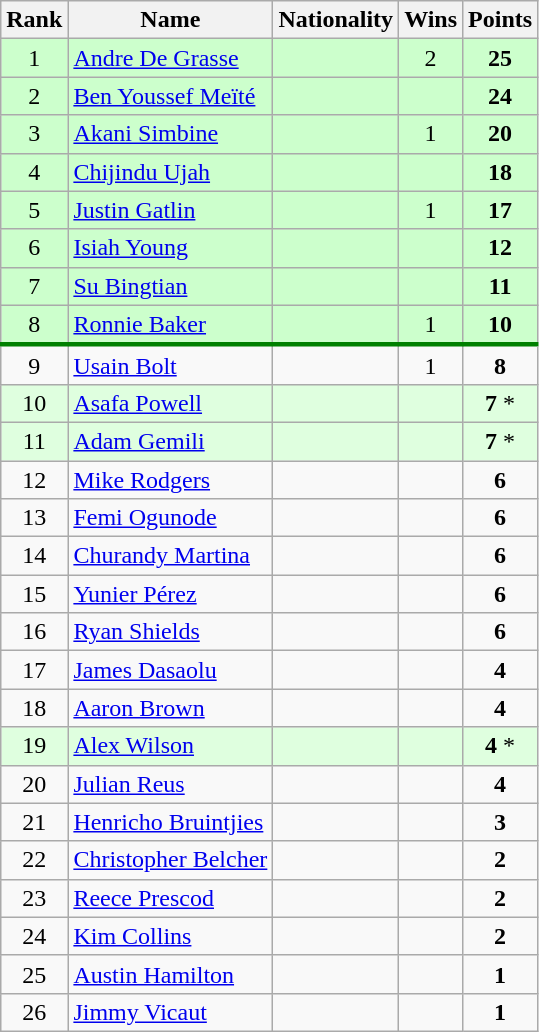<table class="wikitable sortable" style="text-align:center">
<tr>
<th>Rank</th>
<th>Name</th>
<th>Nationality</th>
<th>Wins</th>
<th>Points</th>
</tr>
<tr bgcolor=ccffcc>
<td>1</td>
<td align=left><a href='#'>Andre De Grasse</a></td>
<td align=left></td>
<td>2</td>
<td><strong>25</strong></td>
</tr>
<tr bgcolor=ccffcc>
<td>2</td>
<td align=left><a href='#'>Ben Youssef Meïté</a></td>
<td align=left></td>
<td></td>
<td><strong>24</strong></td>
</tr>
<tr bgcolor=ccffcc>
<td>3</td>
<td align=left><a href='#'>Akani Simbine</a></td>
<td align=left></td>
<td>1</td>
<td><strong>20</strong></td>
</tr>
<tr bgcolor=ccffcc>
<td>4</td>
<td align=left><a href='#'>Chijindu Ujah</a></td>
<td align=left></td>
<td></td>
<td><strong>18</strong></td>
</tr>
<tr bgcolor=ccffcc>
<td>5</td>
<td align=left><a href='#'>Justin Gatlin</a></td>
<td align=left></td>
<td>1</td>
<td><strong>17</strong></td>
</tr>
<tr bgcolor=ccffcc>
<td>6</td>
<td align=left><a href='#'>Isiah Young</a></td>
<td align=left></td>
<td></td>
<td><strong>12</strong></td>
</tr>
<tr bgcolor=ccffcc>
<td>7</td>
<td align=left><a href='#'>Su Bingtian</a></td>
<td align=left></td>
<td></td>
<td><strong>11</strong></td>
</tr>
<tr bgcolor=ccffcc>
<td>8</td>
<td align=left><a href='#'>Ronnie Baker</a></td>
<td align=left></td>
<td>1</td>
<td><strong>10</strong></td>
</tr>
<tr style="border-top:3px solid green;">
<td>9</td>
<td align=left><a href='#'>Usain Bolt</a></td>
<td align=left></td>
<td>1</td>
<td><strong>8</strong></td>
</tr>
<tr bgcolor=dfffdf>
<td>10</td>
<td align=left><a href='#'>Asafa Powell</a></td>
<td align=left></td>
<td></td>
<td><strong>7</strong> *</td>
</tr>
<tr bgcolor=dfffdf>
<td>11</td>
<td align=left><a href='#'>Adam Gemili</a></td>
<td align=left></td>
<td></td>
<td><strong>7</strong> *</td>
</tr>
<tr>
<td>12</td>
<td align=left><a href='#'>Mike Rodgers</a></td>
<td align=left></td>
<td></td>
<td><strong>6</strong></td>
</tr>
<tr>
<td>13</td>
<td align=left><a href='#'>Femi Ogunode</a></td>
<td align=left></td>
<td></td>
<td><strong>6</strong></td>
</tr>
<tr>
<td>14</td>
<td align=left><a href='#'>Churandy Martina</a></td>
<td align=left></td>
<td></td>
<td><strong>6</strong></td>
</tr>
<tr>
<td>15</td>
<td align=left><a href='#'>Yunier Pérez</a></td>
<td align=left></td>
<td></td>
<td><strong>6</strong></td>
</tr>
<tr>
<td>16</td>
<td align=left><a href='#'>Ryan Shields</a></td>
<td align=left></td>
<td></td>
<td><strong>6</strong></td>
</tr>
<tr>
<td>17</td>
<td align=left><a href='#'>James Dasaolu</a></td>
<td align=left></td>
<td></td>
<td><strong>4</strong></td>
</tr>
<tr>
<td>18</td>
<td align=left><a href='#'>Aaron Brown</a></td>
<td align=left></td>
<td></td>
<td><strong>4</strong></td>
</tr>
<tr bgcolor=dfffdf>
<td>19</td>
<td align=left><a href='#'>Alex Wilson</a></td>
<td align=left></td>
<td></td>
<td><strong>4</strong> *</td>
</tr>
<tr>
<td>20</td>
<td align=left><a href='#'>Julian Reus</a></td>
<td align=left></td>
<td></td>
<td><strong>4</strong></td>
</tr>
<tr>
<td>21</td>
<td align=left><a href='#'>Henricho Bruintjies</a></td>
<td align=left></td>
<td></td>
<td><strong>3</strong></td>
</tr>
<tr>
<td>22</td>
<td align=left><a href='#'>Christopher Belcher</a></td>
<td align=left></td>
<td></td>
<td><strong>2</strong></td>
</tr>
<tr>
<td>23</td>
<td align=left><a href='#'>Reece Prescod</a></td>
<td align=left></td>
<td></td>
<td><strong>2</strong></td>
</tr>
<tr>
<td>24</td>
<td align=left><a href='#'>Kim Collins</a></td>
<td align=left></td>
<td></td>
<td><strong>2</strong></td>
</tr>
<tr>
<td>25</td>
<td align=left><a href='#'>Austin Hamilton</a></td>
<td align=left></td>
<td></td>
<td><strong>1</strong></td>
</tr>
<tr>
<td>26</td>
<td align=left><a href='#'>Jimmy Vicaut</a></td>
<td align=left></td>
<td></td>
<td><strong>1</strong></td>
</tr>
</table>
